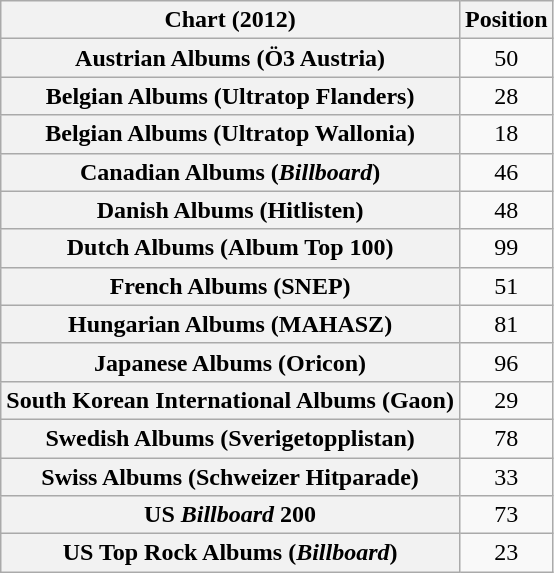<table class="wikitable sortable plainrowheaders" style="text-align:center">
<tr>
<th scope="col">Chart (2012)</th>
<th scope="col">Position</th>
</tr>
<tr>
<th scope="row">Austrian Albums (Ö3 Austria)</th>
<td>50</td>
</tr>
<tr>
<th scope="row">Belgian Albums (Ultratop Flanders)</th>
<td>28</td>
</tr>
<tr>
<th scope="row">Belgian Albums (Ultratop Wallonia)</th>
<td>18</td>
</tr>
<tr>
<th scope="row">Canadian Albums (<em>Billboard</em>)</th>
<td>46</td>
</tr>
<tr>
<th scope="row">Danish Albums (Hitlisten)</th>
<td>48</td>
</tr>
<tr>
<th scope="row">Dutch Albums (Album Top 100)</th>
<td>99</td>
</tr>
<tr>
<th scope="row">French Albums (SNEP)</th>
<td>51</td>
</tr>
<tr>
<th scope="row">Hungarian Albums (MAHASZ)</th>
<td>81</td>
</tr>
<tr>
<th scope="row">Japanese Albums (Oricon)</th>
<td>96</td>
</tr>
<tr>
<th scope="row">South Korean International Albums (Gaon)</th>
<td>29</td>
</tr>
<tr>
<th scope="row">Swedish Albums (Sverigetopplistan)</th>
<td>78</td>
</tr>
<tr>
<th scope="row">Swiss Albums (Schweizer Hitparade)</th>
<td>33</td>
</tr>
<tr>
<th scope="row">US <em>Billboard</em> 200</th>
<td>73</td>
</tr>
<tr>
<th scope="row">US Top Rock Albums (<em>Billboard</em>)</th>
<td>23</td>
</tr>
</table>
